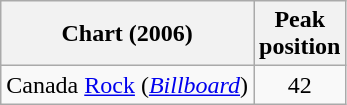<table class="wikitable sortable">
<tr>
<th>Chart (2006)</th>
<th>Peak<br>position</th>
</tr>
<tr>
<td>Canada <a href='#'>Rock</a> (<em><a href='#'>Billboard</a></em>)</td>
<td align=center>42</td>
</tr>
</table>
